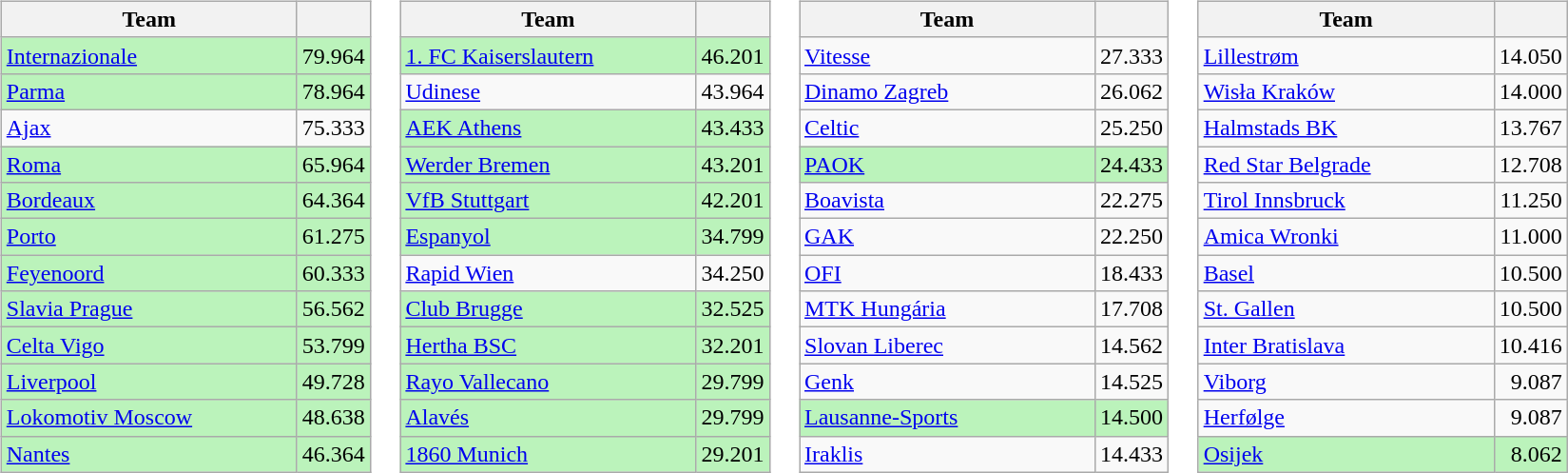<table>
<tr valign=top>
<td><br><table class="wikitable">
<tr>
<th width=200>Team</th>
<th></th>
</tr>
<tr bgcolor=#BBF3BB>
<td> <a href='#'>Internazionale</a></td>
<td align=right>79.964</td>
</tr>
<tr bgcolor=#BBF3BB>
<td> <a href='#'>Parma</a></td>
<td align=right>78.964</td>
</tr>
<tr>
<td> <a href='#'>Ajax</a></td>
<td align=right>75.333</td>
</tr>
<tr bgcolor=#BBF3BB>
<td> <a href='#'>Roma</a></td>
<td align=right>65.964</td>
</tr>
<tr bgcolor=#BBF3BB>
<td> <a href='#'>Bordeaux</a></td>
<td align=right>64.364</td>
</tr>
<tr bgcolor=#BBF3BB>
<td> <a href='#'>Porto</a></td>
<td align=right>61.275</td>
</tr>
<tr bgcolor=#BBF3BB>
<td> <a href='#'>Feyenoord</a></td>
<td align=right>60.333</td>
</tr>
<tr bgcolor=#BBF3BB>
<td> <a href='#'>Slavia Prague</a></td>
<td align=right>56.562</td>
</tr>
<tr bgcolor=#BBF3BB>
<td> <a href='#'>Celta Vigo</a></td>
<td align=right>53.799</td>
</tr>
<tr bgcolor=#BBF3BB>
<td> <a href='#'>Liverpool</a></td>
<td align=right>49.728</td>
</tr>
<tr bgcolor=#BBF3BB>
<td> <a href='#'>Lokomotiv Moscow</a></td>
<td align=right>48.638</td>
</tr>
<tr bgcolor=#BBF3BB>
<td> <a href='#'>Nantes</a></td>
<td align=right>46.364</td>
</tr>
</table>
</td>
<td><br><table class="wikitable">
<tr>
<th width=200>Team</th>
<th></th>
</tr>
<tr bgcolor=#BBF3BB>
<td> <a href='#'>1. FC Kaiserslautern</a></td>
<td align=right>46.201</td>
</tr>
<tr>
<td> <a href='#'>Udinese</a></td>
<td align=right>43.964</td>
</tr>
<tr bgcolor=#BBF3BB>
<td> <a href='#'>AEK Athens</a></td>
<td align=right>43.433</td>
</tr>
<tr bgcolor=#BBF3BB>
<td> <a href='#'>Werder Bremen</a></td>
<td align=right>43.201</td>
</tr>
<tr bgcolor=#BBF3BB>
<td> <a href='#'>VfB Stuttgart</a></td>
<td align=right>42.201</td>
</tr>
<tr bgcolor=#BBF3BB>
<td> <a href='#'>Espanyol</a></td>
<td align=right>34.799</td>
</tr>
<tr>
<td> <a href='#'>Rapid Wien</a></td>
<td align=right>34.250</td>
</tr>
<tr bgcolor=#BBF3BB>
<td> <a href='#'>Club Brugge</a></td>
<td align=right>32.525</td>
</tr>
<tr bgcolor=#BBF3BB>
<td> <a href='#'>Hertha BSC</a></td>
<td align=right>32.201</td>
</tr>
<tr bgcolor=#BBF3BB>
<td> <a href='#'>Rayo Vallecano</a></td>
<td align=right>29.799</td>
</tr>
<tr bgcolor=#BBF3BB>
<td> <a href='#'>Alavés</a></td>
<td align=right>29.799</td>
</tr>
<tr bgcolor=#BBF3BB>
<td> <a href='#'>1860 Munich</a></td>
<td align=right>29.201</td>
</tr>
</table>
</td>
<td><br><table class="wikitable">
<tr>
<th width=200>Team</th>
<th></th>
</tr>
<tr>
<td> <a href='#'>Vitesse</a></td>
<td align=right>27.333</td>
</tr>
<tr>
<td> <a href='#'>Dinamo Zagreb</a></td>
<td align=right>26.062</td>
</tr>
<tr>
<td> <a href='#'>Celtic</a></td>
<td align=right>25.250</td>
</tr>
<tr bgcolor=#BBF3BB>
<td> <a href='#'>PAOK</a></td>
<td align=right>24.433</td>
</tr>
<tr>
<td> <a href='#'>Boavista</a></td>
<td align=right>22.275</td>
</tr>
<tr>
<td> <a href='#'>GAK</a></td>
<td align=right>22.250</td>
</tr>
<tr>
<td> <a href='#'>OFI</a></td>
<td align=right>18.433</td>
</tr>
<tr>
<td> <a href='#'>MTK Hungária</a></td>
<td align=right>17.708</td>
</tr>
<tr>
<td> <a href='#'>Slovan Liberec</a></td>
<td align=right>14.562</td>
</tr>
<tr>
<td> <a href='#'>Genk</a></td>
<td align=right>14.525</td>
</tr>
<tr bgcolor=#BBF3BB>
<td> <a href='#'>Lausanne-Sports</a></td>
<td align=right>14.500</td>
</tr>
<tr>
<td> <a href='#'>Iraklis</a></td>
<td align=right>14.433</td>
</tr>
</table>
</td>
<td><br><table class="wikitable">
<tr>
<th width=200>Team</th>
<th></th>
</tr>
<tr>
<td> <a href='#'>Lillestrøm</a></td>
<td align=right>14.050</td>
</tr>
<tr>
<td> <a href='#'>Wisła Kraków</a></td>
<td align=right>14.000</td>
</tr>
<tr>
<td> <a href='#'>Halmstads BK</a></td>
<td align=right>13.767</td>
</tr>
<tr>
<td> <a href='#'>Red Star Belgrade</a></td>
<td align=right>12.708</td>
</tr>
<tr>
<td> <a href='#'>Tirol Innsbruck</a></td>
<td align=right>11.250</td>
</tr>
<tr>
<td> <a href='#'>Amica Wronki</a></td>
<td align=right>11.000</td>
</tr>
<tr>
<td> <a href='#'>Basel</a></td>
<td align=right>10.500</td>
</tr>
<tr>
<td> <a href='#'>St. Gallen</a></td>
<td align=right>10.500</td>
</tr>
<tr>
<td> <a href='#'>Inter Bratislava</a></td>
<td align=right>10.416</td>
</tr>
<tr>
<td> <a href='#'>Viborg</a></td>
<td align=right>9.087</td>
</tr>
<tr>
<td> <a href='#'>Herfølge</a></td>
<td align=right>9.087</td>
</tr>
<tr bgcolor=#BBF3BB>
<td> <a href='#'>Osijek</a></td>
<td align=right>8.062</td>
</tr>
</table>
</td>
</tr>
</table>
